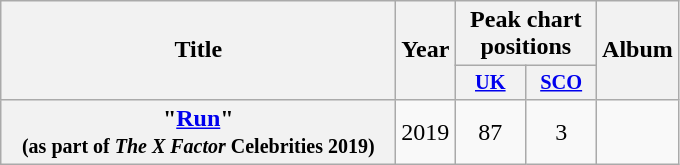<table class="wikitable plainrowheaders" style="text-align:center;">
<tr>
<th scope="col" rowspan="2" style="width:16em;">Title</th>
<th scope="col" rowspan="2" style="width:1em;">Year</th>
<th scope="col" colspan="2">Peak chart positions</th>
<th scope="col" rowspan="2">Album</th>
</tr>
<tr>
<th scope="col" style="width:3em;font-size:85%;"><a href='#'>UK</a><br></th>
<th scope="col" style="width:3em;font-size:85%;"><a href='#'>SCO</a><br></th>
</tr>
<tr>
<th scope="row">"<a href='#'>Run</a>"<br><small>(as part of <em>The X Factor</em> Celebrities 2019)</small></th>
<td>2019</td>
<td>87</td>
<td>3</td>
<td></td>
</tr>
</table>
